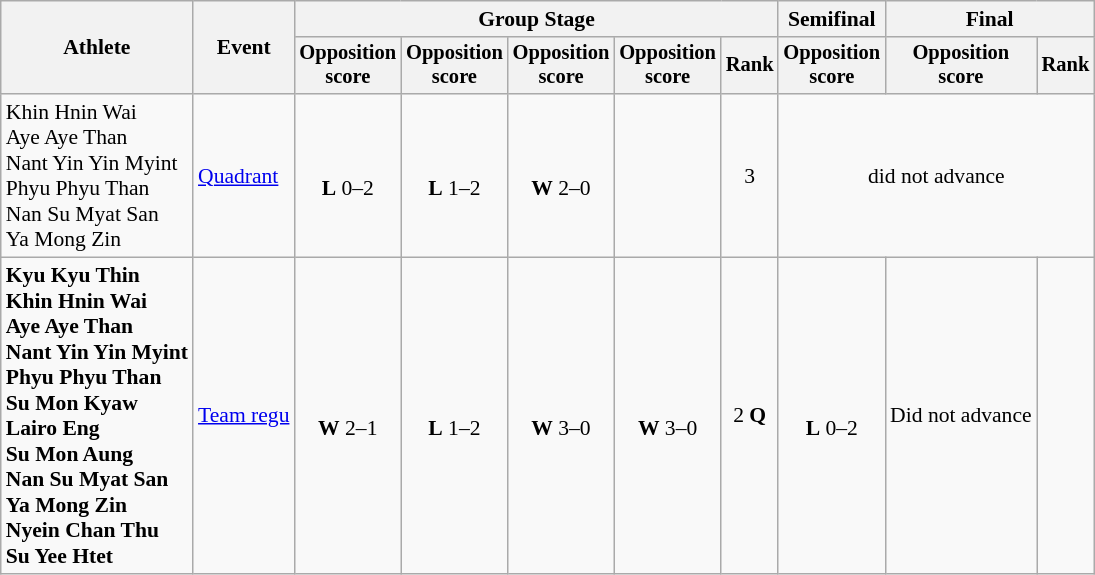<table class=wikitable style=font-size:90%;text-align:center>
<tr>
<th rowspan="2">Athlete</th>
<th rowspan="2">Event</th>
<th colspan=5>Group Stage</th>
<th>Semifinal</th>
<th colspan=2>Final</th>
</tr>
<tr style="font-size:95%">
<th>Opposition<br>score</th>
<th>Opposition<br>score</th>
<th>Opposition<br>score</th>
<th>Opposition<br>score</th>
<th>Rank</th>
<th>Opposition<br>score</th>
<th>Opposition<br>score</th>
<th>Rank</th>
</tr>
<tr>
<td align=left>Khin Hnin Wai<br>Aye Aye Than<br>Nant Yin Yin Myint<br>Phyu Phyu Than<br>Nan Su Myat San<br>Ya Mong Zin</td>
<td align=left><a href='#'>Quadrant</a></td>
<td><br><strong>L</strong> 0–2</td>
<td><br><strong>L</strong> 1–2</td>
<td><br><strong>W</strong> 2–0</td>
<td></td>
<td>3</td>
<td colspan=3>did not advance</td>
</tr>
<tr>
<td align=left><strong>Kyu Kyu Thin<br>Khin Hnin Wai<br>Aye Aye Than<br>Nant Yin Yin Myint<br>Phyu Phyu Than<br>Su Mon Kyaw<br>Lairo Eng<br>Su Mon Aung<br>Nan Su Myat San<br>Ya Mong Zin<br>Nyein Chan Thu<br>Su Yee Htet</strong></td>
<td align=left><a href='#'>Team regu</a></td>
<td><br><strong>W</strong> 2–1</td>
<td><br><strong>L</strong> 1–2</td>
<td><br><strong>W</strong> 3–0</td>
<td><br><strong>W</strong> 3–0</td>
<td>2 <strong>Q</strong></td>
<td><br><strong>L</strong> 0–2</td>
<td>Did not advance</td>
<td></td>
</tr>
</table>
